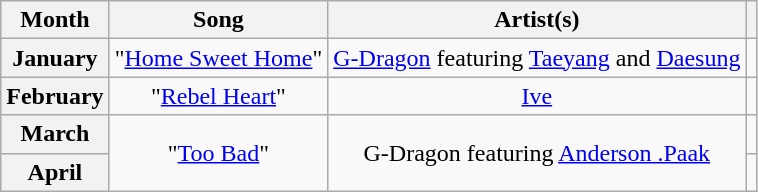<table class="wikitable sortable plainrowheaders" style="text-align:center">
<tr>
<th scope="col">Month</th>
<th scope="col">Song</th>
<th scope="col">Artist(s)</th>
<th scope="col" class="unsortable"></th>
</tr>
<tr>
<th scope="row">January</th>
<td>"<a href='#'>Home Sweet Home</a>"</td>
<td><a href='#'>G-Dragon</a> featuring <a href='#'>Taeyang</a> and <a href='#'>Daesung</a></td>
<td></td>
</tr>
<tr>
<th scope="row">February</th>
<td>"<a href='#'>Rebel Heart</a>"</td>
<td><a href='#'>Ive</a></td>
<td></td>
</tr>
<tr>
<th scope="row">March</th>
<td rowspan="2">"<a href='#'>Too Bad</a>"</td>
<td rowspan="2">G-Dragon featuring <a href='#'>Anderson .Paak</a></td>
<td></td>
</tr>
<tr>
<th scope="row">April</th>
<td></td>
</tr>
</table>
